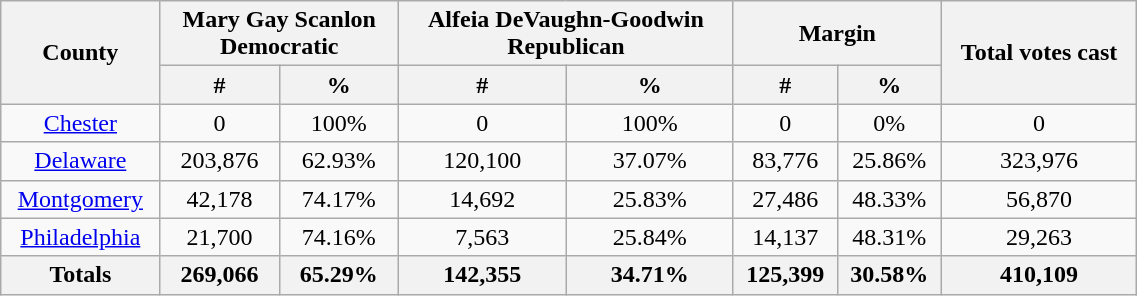<table width="60%"  class="wikitable sortable" style="text-align:center">
<tr>
<th rowspan="2">County</th>
<th style="text-align:center;" colspan="2">Mary Gay Scanlon<br>Democratic</th>
<th style="text-align:center;" colspan="2">Alfeia DeVaughn-Goodwin<br>Republican</th>
<th style="text-align:center;" colspan="2">Margin</th>
<th rowspan="2" style="text-align:center;">Total votes cast</th>
</tr>
<tr>
<th style="text-align:center;" data-sort-type="number">#</th>
<th style="text-align:center;" data-sort-type="number">%</th>
<th style="text-align:center;" data-sort-type="number">#</th>
<th style="text-align:center;" data-sort-type="number">%</th>
<th style="text-align:center;" data-sort-type="number">#</th>
<th style="text-align:center;" data-sort-type="number">%</th>
</tr>
<tr style="text-align:center;">
<td><a href='#'>Chester</a></td>
<td>0</td>
<td>100%</td>
<td>0</td>
<td>100%</td>
<td>0</td>
<td>0%</td>
<td>0</td>
</tr>
<tr style="text-align:center;">
<td><a href='#'>Delaware</a></td>
<td>203,876</td>
<td>62.93%</td>
<td>120,100</td>
<td>37.07%</td>
<td>83,776</td>
<td>25.86%</td>
<td>323,976</td>
</tr>
<tr style="text-align:center;">
<td><a href='#'>Montgomery</a></td>
<td>42,178</td>
<td>74.17%</td>
<td>14,692</td>
<td>25.83%</td>
<td>27,486</td>
<td>48.33%</td>
<td>56,870</td>
</tr>
<tr style="text-align:center;">
<td><a href='#'>Philadelphia</a></td>
<td>21,700</td>
<td>74.16%</td>
<td>7,563</td>
<td>25.84%</td>
<td>14,137</td>
<td>48.31%</td>
<td>29,263</td>
</tr>
<tr style="text-align:center;">
<th>Totals</th>
<th>269,066</th>
<th>65.29%</th>
<th>142,355</th>
<th>34.71%</th>
<th>125,399</th>
<th>30.58%</th>
<th>410,109</th>
</tr>
</table>
